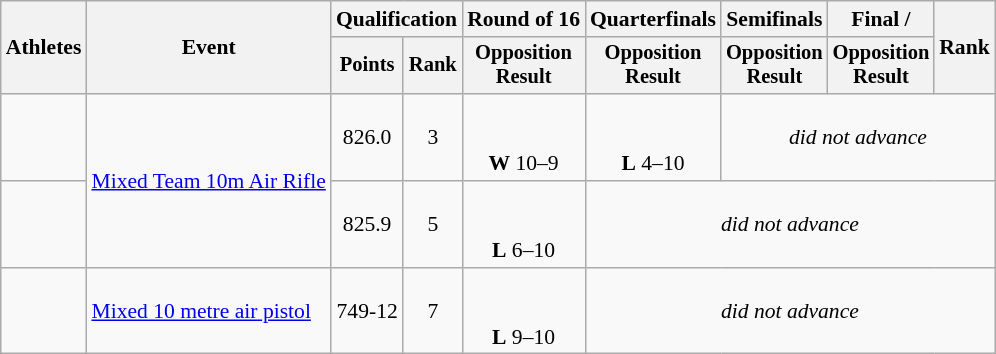<table class="wikitable" style="font-size:90%;">
<tr>
<th rowspan=2>Athletes</th>
<th rowspan=2>Event</th>
<th colspan=2>Qualification</th>
<th>Round of 16</th>
<th>Quarterfinals</th>
<th>Semifinals</th>
<th>Final / </th>
<th rowspan=2>Rank</th>
</tr>
<tr style="font-size:95%">
<th>Points</th>
<th>Rank</th>
<th>Opposition<br>Result</th>
<th>Opposition<br>Result</th>
<th>Opposition<br>Result</th>
<th>Opposition<br>Result</th>
</tr>
<tr align=center>
<td align=left><br></td>
<td rowspan=2 align=left><a href='#'>Mixed Team 10m Air Rifle</a></td>
<td>826.0</td>
<td>3</td>
<td><br><br> <strong>W</strong> 10–9</td>
<td><br><br> <strong>L</strong> 4–10</td>
<td colspan=3><em>did not advance</em></td>
</tr>
<tr align=center>
<td align=left><br></td>
<td>825.9</td>
<td>5</td>
<td><br><br> <strong>L</strong> 6–10</td>
<td colspan=4><em>did not advance</em></td>
</tr>
<tr align=center>
<td align=left><br></td>
<td align=left><a href='#'>Mixed 10 metre air pistol</a></td>
<td>749-12</td>
<td>7</td>
<td><br><br> <strong>L</strong> 9–10</td>
<td Colspan=4><em>did not advance</em></td>
</tr>
</table>
